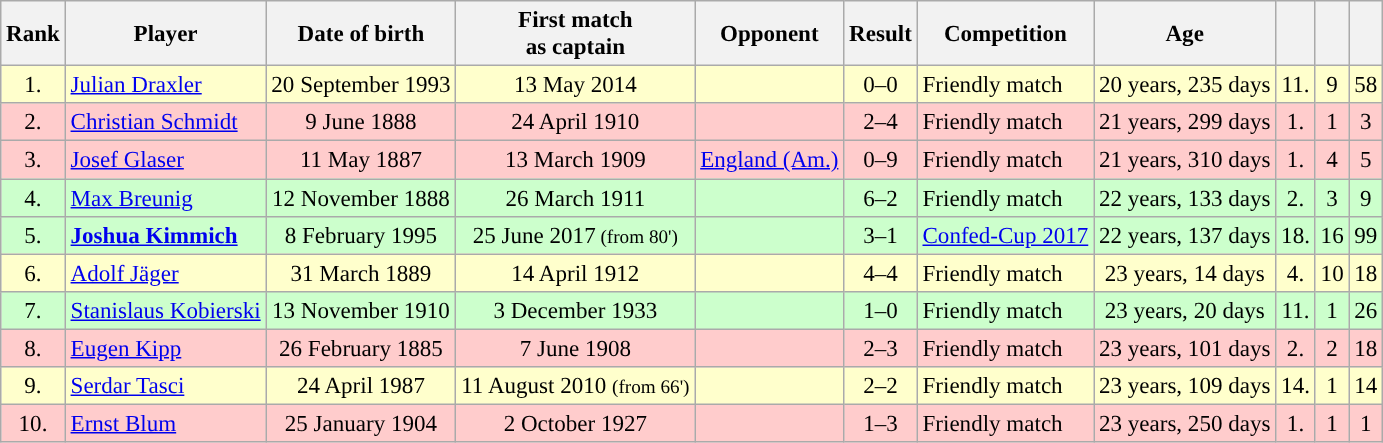<table class="wikitable sortable nowrap" style="text-align:center;font-size:96%">
<tr>
<th>Rank</th>
<th>Player</th>
<th>Date of birth</th>
<th>First match<br>as captain</th>
<th>Opponent</th>
<th class="unsortable">Result</th>
<th>Competition</th>
<th>Age</th>
<th></th>
<th></th>
<th></th>
</tr>
<tr style="background:#FFFFCC">
<td>1.</td>
<td style="text-align:left"><a href='#'>Julian Draxler</a></td>
<td>20 September 1993</td>
<td>13 May 2014</td>
<td style="text-align:left"></td>
<td>0–0</td>
<td style="text-align:left">Friendly match</td>
<td>20 years, 235 days</td>
<td>11.</td>
<td>9</td>
<td>58</td>
</tr>
<tr style="background:#FFCCCC">
<td>2.</td>
<td style="text-align:left"><a href='#'>Christian Schmidt</a></td>
<td>9 June 1888</td>
<td>24 April 1910</td>
<td style="text-align:left"></td>
<td>2–4</td>
<td style="text-align:left">Friendly match</td>
<td>21 years, 299 days</td>
<td>1.</td>
<td>1</td>
<td>3</td>
</tr>
<tr style="background:#FFCCCC">
<td>3.</td>
<td style="text-align:left"><a href='#'>Josef Glaser</a></td>
<td>11 May 1887</td>
<td>13 March 1909</td>
<td style="text-align:left"> <a href='#'>England (Am.)</a></td>
<td>0–9</td>
<td style="text-align:left">Friendly match</td>
<td>21 years, 310 days</td>
<td>1.</td>
<td>4</td>
<td>5</td>
</tr>
<tr style="background:#CCFFCC">
<td>4.</td>
<td style="text-align:left"><a href='#'>Max Breunig</a></td>
<td>12 November 1888</td>
<td>26 March 1911</td>
<td style="text-align:left"></td>
<td>6–2</td>
<td style="text-align:left">Friendly match</td>
<td>22 years, 133 days</td>
<td>2.</td>
<td>3</td>
<td>9</td>
</tr>
<tr style="background:#CCFFCC">
<td>5.</td>
<td style="text-align:left"><strong><a href='#'>Joshua Kimmich</a></strong></td>
<td>8 February 1995</td>
<td>25 June 2017<small> (from 80')</small></td>
<td style="text-align:left"></td>
<td>3–1</td>
<td style="text-align:left"><a href='#'>Confed-Cup 2017</a></td>
<td>22 years, 137 days</td>
<td>18.</td>
<td>16</td>
<td>99</td>
</tr>
<tr style="background:#FFFFCC">
<td>6.</td>
<td style="text-align:left"><a href='#'>Adolf Jäger</a></td>
<td>31 March 1889</td>
<td>14 April 1912</td>
<td style="text-align:left"></td>
<td>4–4</td>
<td style="text-align:left">Friendly match</td>
<td>23 years, 14 days</td>
<td>4.</td>
<td>10</td>
<td>18</td>
</tr>
<tr style="background:#CCFFCC">
<td>7.</td>
<td style="text-align:left"><a href='#'>Stanislaus Kobierski</a></td>
<td>13 November 1910</td>
<td>3 December 1933</td>
<td style="text-align:left"></td>
<td>1–0</td>
<td style="text-align:left">Friendly match</td>
<td>23 years, 20 days</td>
<td>11.</td>
<td>1</td>
<td>26</td>
</tr>
<tr style="background:#FFCCCC">
<td>8.</td>
<td style="text-align:left"><a href='#'>Eugen Kipp</a></td>
<td>26 February 1885</td>
<td>7 June 1908</td>
<td style="text-align:left"></td>
<td>2–3</td>
<td style="text-align:left">Friendly match</td>
<td>23 years, 101 days</td>
<td>2.</td>
<td>2</td>
<td>18</td>
</tr>
<tr style="background:#FFFFCC">
<td>9.</td>
<td style="text-align:left"><a href='#'>Serdar Tasci</a></td>
<td>24 April 1987</td>
<td>11 August 2010 <small>(from 66')</small></td>
<td style="text-align:left"></td>
<td>2–2</td>
<td style="text-align:left">Friendly match</td>
<td>23 years, 109 days</td>
<td>14.</td>
<td>1</td>
<td>14</td>
</tr>
<tr style="background:#FFCCCC">
<td>10.</td>
<td style="text-align:left"><a href='#'>Ernst Blum</a></td>
<td>25 January 1904</td>
<td>2 October 1927</td>
<td style="text-align:left"></td>
<td>1–3</td>
<td style="text-align:left">Friendly match</td>
<td>23 years, 250 days</td>
<td>1.</td>
<td>1</td>
<td>1</td>
</tr>
</table>
